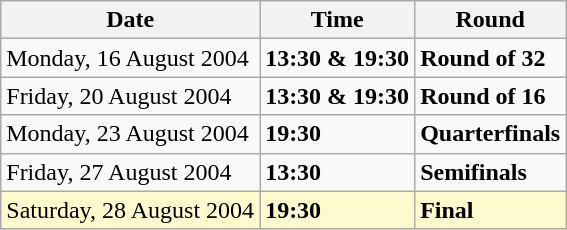<table class="wikitable">
<tr>
<th>Date</th>
<th>Time</th>
<th>Round</th>
</tr>
<tr>
<td>Monday, 16 August 2004</td>
<td><strong>13:30 & 19:30</strong></td>
<td><strong>Round of 32</strong></td>
</tr>
<tr>
<td>Friday, 20 August 2004</td>
<td><strong>13:30 & 19:30</strong></td>
<td><strong>Round of 16</strong></td>
</tr>
<tr>
<td>Monday, 23 August 2004</td>
<td><strong>19:30</strong></td>
<td><strong>Quarterfinals</strong></td>
</tr>
<tr>
<td>Friday, 27 August 2004</td>
<td><strong>13:30</strong></td>
<td><strong>Semifinals</strong></td>
</tr>
<tr>
<td style=background:lemonchiffon>Saturday, 28 August 2004</td>
<td style=background:lemonchiffon><strong>19:30</strong></td>
<td style=background:lemonchiffon><strong>Final</strong></td>
</tr>
</table>
